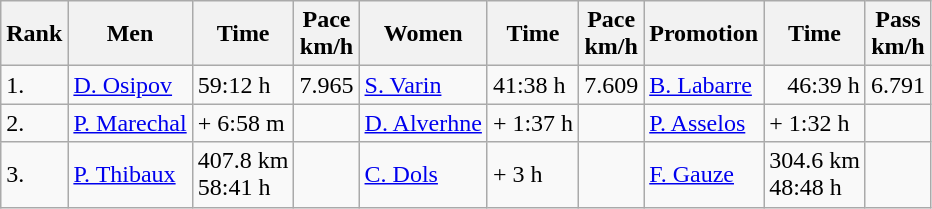<table class="wikitable sortable" BORDER="1" CELLSPACING="0">
<tr ---->
<th>Rank</th>
<th>Men</th>
<th>Time</th>
<th>Pace <br> km/h</th>
<th>Women</th>
<th>Time</th>
<th>Pace <br> km/h</th>
<th>Promotion</th>
<th>Time</th>
<th>Pass<br> km/h</th>
</tr>
<tr ---->
<td>1.</td>
<td> <a href='#'>D. Osipov</a></td>
<td>59:12 h</td>
<td style="text-align: center;">7.965</td>
<td> <a href='#'>S. Varin</a></td>
<td>41:38 h</td>
<td style="text-align: center;">7.609</td>
<td> <a href='#'>B. Labarre</a></td>
<td align="right">46:39 h</td>
<td style="text-align: center;">6.791</td>
</tr>
<tr>
<td>2.</td>
<td> <a href='#'>P. Marechal</a></td>
<td>+ 6:58 m</td>
<td></td>
<td> <a href='#'>D. Alverhne</a></td>
<td>+ 1:37 h</td>
<td></td>
<td> <a href='#'>P. Asselos</a></td>
<td>+ 1:32 h</td>
<td></td>
</tr>
<tr>
<td>3.</td>
<td> <a href='#'>P. Thibaux</a></td>
<td>407.8 km<br> 58:41 h</td>
<td></td>
<td> <a href='#'>C. Dols</a></td>
<td>+ 3 h</td>
<td></td>
<td> <a href='#'>F. Gauze</a></td>
<td>304.6 km<br>48:48 h</td>
<td></td>
</tr>
</table>
